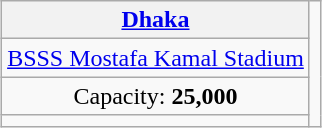<table class="wikitable" style="text-align:center;margin: 1em auto;">
<tr>
<th><a href='#'>Dhaka</a></th>
<td rowspan="4"></td>
</tr>
<tr>
<td><a href='#'>BSSS Mostafa Kamal Stadium</a></td>
</tr>
<tr>
<td>Capacity: <strong>25,000</strong></td>
</tr>
<tr>
<td></td>
</tr>
</table>
